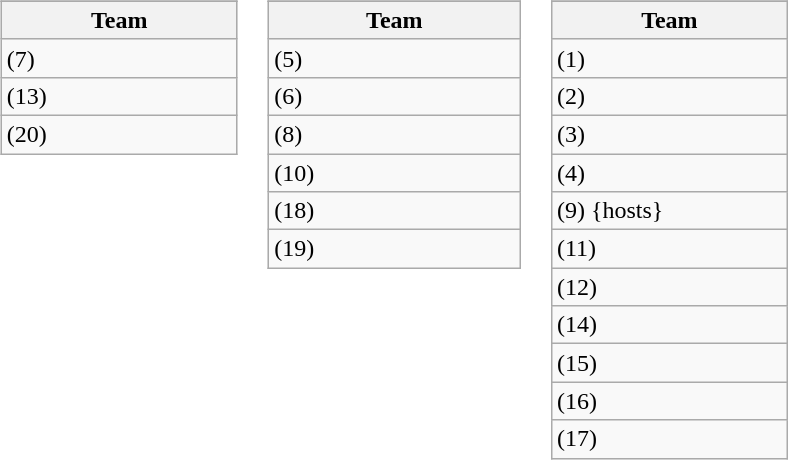<table>
<tr valign=top>
<td><br><table class="wikitable">
<tr>
</tr>
<tr>
<th width=150>Team</th>
</tr>
<tr>
<td> (7)</td>
</tr>
<tr>
<td> (13)</td>
</tr>
<tr>
<td> (20)</td>
</tr>
</table>
</td>
<td><br><table class="wikitable">
<tr>
</tr>
<tr>
<th width=160>Team</th>
</tr>
<tr>
<td> (5)</td>
</tr>
<tr>
<td> (6)</td>
</tr>
<tr>
<td> (8)</td>
</tr>
<tr>
<td> (10)</td>
</tr>
<tr>
<td> (18)</td>
</tr>
<tr>
<td> (19)</td>
</tr>
</table>
</td>
<td><br><table class="wikitable">
<tr>
</tr>
<tr>
<th width=150>Team</th>
</tr>
<tr>
<td> (1)</td>
</tr>
<tr>
<td> (2)</td>
</tr>
<tr>
<td> (3)</td>
</tr>
<tr>
<td> (4)</td>
</tr>
<tr>
<td> (9) {hosts}</td>
</tr>
<tr>
<td> (11)</td>
</tr>
<tr>
<td> (12)</td>
</tr>
<tr>
<td> (14)</td>
</tr>
<tr>
<td> (15)</td>
</tr>
<tr>
<td> (16)</td>
</tr>
<tr>
<td> (17)</td>
</tr>
</table>
</td>
</tr>
</table>
